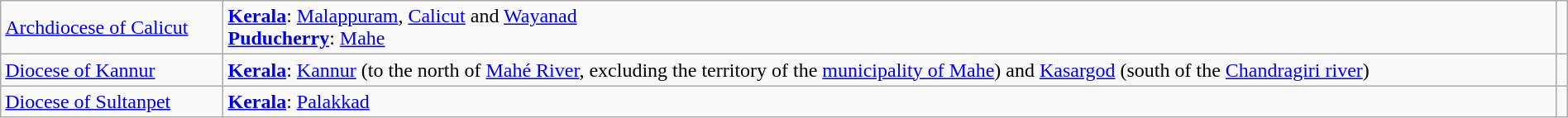<table class="wikitable" style="width:100%">
<tr>
<td><a href='#'>Archdiocese of Calicut</a></td>
<td><strong><a href='#'>Kerala</a></strong>: <a href='#'>Malappuram</a>, <a href='#'>Calicut</a> and <a href='#'>Wayanad</a><br><strong><a href='#'>Puducherry</a></strong>: <a href='#'>Mahe</a></td>
<td></td>
</tr>
<tr>
<td><a href='#'>Diocese of Kannur</a></td>
<td><strong><a href='#'>Kerala</a></strong>: <a href='#'>Kannur</a> (to the north of <a href='#'>Mahé River</a>, excluding the territory of the <a href='#'>municipality of Mahe</a>) and <a href='#'>Kasargod</a> (south of the <a href='#'>Chandragiri river</a>)</td>
<td></td>
</tr>
<tr>
<td><a href='#'>Diocese of Sultanpet</a></td>
<td><strong><a href='#'>Kerala</a></strong>: <a href='#'>Palakkad</a></td>
<td></td>
</tr>
</table>
